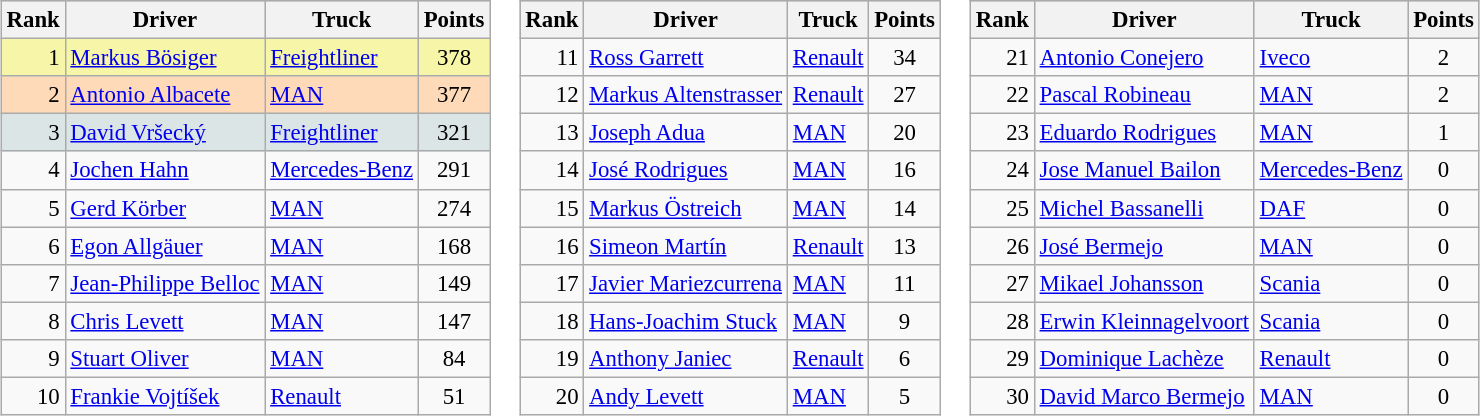<table>
<tr valign="top">
<td><br><table class="wikitable" style=" font-size:95%;">
<tr style="background:#CCCCCC;">
<th>Rank</th>
<th>Driver</th>
<th>Truck</th>
<th>Points</th>
</tr>
<tr style="background:#F7F6A8;">
<td align="right">1</td>
<td> <a href='#'>Markus Bösiger</a></td>
<td><a href='#'>Freightliner</a></td>
<td align="center">378</td>
</tr>
<tr style="background:#FFDAB9;">
<td align="right">2</td>
<td> <a href='#'>Antonio Albacete</a></td>
<td><a href='#'>MAN</a></td>
<td align="center">377</td>
</tr>
<tr style="background:#DCE5E5;">
<td align="right">3</td>
<td> <a href='#'>David Vršecký</a></td>
<td><a href='#'>Freightliner</a></td>
<td align="center">321</td>
</tr>
<tr>
<td align="right">4</td>
<td> <a href='#'>Jochen Hahn</a></td>
<td><a href='#'>Mercedes-Benz</a></td>
<td align="center">291</td>
</tr>
<tr>
<td align="right">5</td>
<td> <a href='#'>Gerd Körber</a></td>
<td><a href='#'>MAN</a></td>
<td align="center">274</td>
</tr>
<tr>
<td align="right">6</td>
<td> <a href='#'>Egon Allgäuer</a></td>
<td><a href='#'>MAN</a></td>
<td align="center">168</td>
</tr>
<tr>
<td align="right">7</td>
<td> <a href='#'>Jean-Philippe Belloc</a></td>
<td><a href='#'>MAN</a></td>
<td align="center">149</td>
</tr>
<tr>
<td align="right">8</td>
<td> <a href='#'>Chris Levett</a></td>
<td><a href='#'>MAN</a></td>
<td align="center">147</td>
</tr>
<tr>
<td align="right">9</td>
<td> <a href='#'>Stuart Oliver</a></td>
<td><a href='#'>MAN</a></td>
<td align="center">84</td>
</tr>
<tr>
<td align="right">10</td>
<td> <a href='#'>Frankie Vojtíšek</a></td>
<td><a href='#'>Renault</a></td>
<td align="center">51</td>
</tr>
</table>
</td>
<td><br><table class="wikitable" style=" font-size:95%;">
<tr style="background:#CCCCCC;">
<th>Rank</th>
<th>Driver</th>
<th>Truck</th>
<th>Points</th>
</tr>
<tr>
<td align="right">11</td>
<td> <a href='#'>Ross Garrett</a></td>
<td><a href='#'>Renault</a></td>
<td align="center">34</td>
</tr>
<tr>
<td align="right">12</td>
<td> <a href='#'>Markus Altenstrasser</a></td>
<td><a href='#'>Renault</a></td>
<td align="center">27</td>
</tr>
<tr>
<td align="right">13</td>
<td> <a href='#'>Joseph Adua</a></td>
<td><a href='#'>MAN</a></td>
<td align="center">20</td>
</tr>
<tr>
<td align="right">14</td>
<td> <a href='#'>José Rodrigues</a></td>
<td><a href='#'>MAN</a></td>
<td align="center">16</td>
</tr>
<tr>
<td align="right">15</td>
<td> <a href='#'>Markus Östreich</a></td>
<td><a href='#'>MAN</a></td>
<td align="center">14</td>
</tr>
<tr>
<td align="right">16</td>
<td> <a href='#'>Simeon Martín</a></td>
<td><a href='#'>Renault</a></td>
<td align="center">13</td>
</tr>
<tr>
<td align="right">17</td>
<td> <a href='#'>Javier Mariezcurrena</a></td>
<td><a href='#'>MAN</a></td>
<td align="center">11</td>
</tr>
<tr>
<td align="right">18</td>
<td> <a href='#'>Hans-Joachim Stuck</a></td>
<td><a href='#'>MAN</a></td>
<td align="center">9</td>
</tr>
<tr>
<td align="right">19</td>
<td> <a href='#'>Anthony Janiec</a></td>
<td><a href='#'>Renault</a></td>
<td align="center">6</td>
</tr>
<tr>
<td align="right">20</td>
<td> <a href='#'>Andy Levett</a></td>
<td><a href='#'>MAN</a></td>
<td align="center">5</td>
</tr>
</table>
</td>
<td><br><table class="wikitable" style=" font-size:95%;">
<tr style="background:#CCCCCC;">
<th>Rank</th>
<th>Driver</th>
<th>Truck</th>
<th>Points</th>
</tr>
<tr>
<td align="right">21</td>
<td> <a href='#'>Antonio Conejero</a></td>
<td><a href='#'>Iveco</a></td>
<td align="center">2</td>
</tr>
<tr>
<td align="right">22</td>
<td> <a href='#'>Pascal Robineau</a></td>
<td><a href='#'>MAN</a></td>
<td align="center">2</td>
</tr>
<tr>
<td align="right">23</td>
<td> <a href='#'>Eduardo Rodrigues</a></td>
<td><a href='#'>MAN</a></td>
<td align="center">1</td>
</tr>
<tr>
<td align="right">24</td>
<td> <a href='#'>Jose Manuel Bailon</a></td>
<td><a href='#'>Mercedes-Benz</a></td>
<td align="center">0</td>
</tr>
<tr>
<td align="right">25</td>
<td> <a href='#'>Michel Bassanelli</a></td>
<td><a href='#'>DAF</a></td>
<td align="center">0</td>
</tr>
<tr>
<td align="right">26</td>
<td> <a href='#'>José Bermejo</a></td>
<td><a href='#'>MAN</a></td>
<td align="center">0</td>
</tr>
<tr>
<td align="right">27</td>
<td> <a href='#'>Mikael Johansson</a></td>
<td><a href='#'>Scania</a></td>
<td align="center">0</td>
</tr>
<tr>
<td align="right">28</td>
<td> <a href='#'>Erwin Kleinnagelvoort</a></td>
<td><a href='#'>Scania</a></td>
<td align="center">0</td>
</tr>
<tr>
<td align="right">29</td>
<td> <a href='#'>Dominique Lachèze</a></td>
<td><a href='#'>Renault</a></td>
<td align="center">0</td>
</tr>
<tr>
<td align="right">30</td>
<td> <a href='#'>David Marco Bermejo</a></td>
<td><a href='#'>MAN</a></td>
<td align="center">0</td>
</tr>
</table>
</td>
</tr>
</table>
